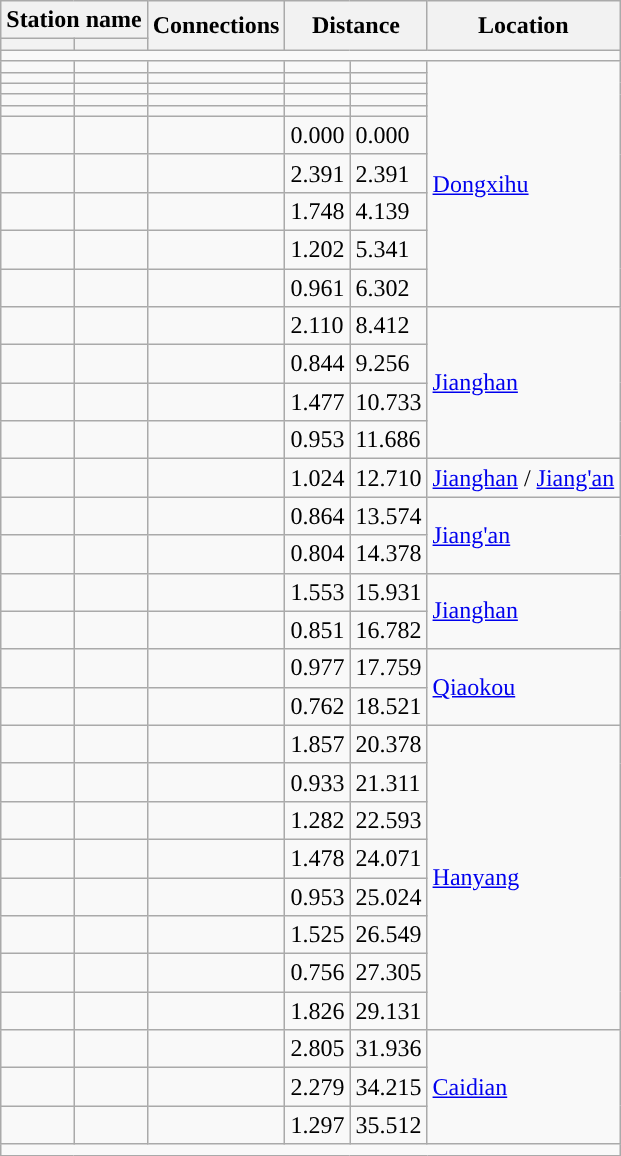<table class="wikitable">
<tr>
<th colspan="2">Station name</th>
<th rowspan="2">Connections</th>
<th colspan="2" rowspan="2">Distance<br></th>
<th rowspan="2">Location</th>
</tr>
<tr>
<th></th>
<th></th>
</tr>
<tr style="background:#">
<td colspan = "6"></td>
</tr>
<tr>
<td></td>
<td></td>
<td></td>
<td></td>
<td></td>
<td rowspan="10"><a href='#'>Dongxihu</a></td>
</tr>
<tr>
<td></td>
<td></td>
<td></td>
<td></td>
<td></td>
</tr>
<tr>
<td></td>
<td></td>
<td></td>
<td></td>
<td></td>
</tr>
<tr>
<td></td>
<td></td>
<td></td>
<td></td>
<td></td>
</tr>
<tr>
<td></td>
<td></td>
<td></td>
<td></td>
<td></td>
</tr>
<tr>
<td></td>
<td></td>
<td></td>
<td>0.000</td>
<td>0.000</td>
</tr>
<tr>
<td></td>
<td></td>
<td></td>
<td>2.391</td>
<td>2.391</td>
</tr>
<tr>
<td></td>
<td></td>
<td></td>
<td>1.748</td>
<td>4.139</td>
</tr>
<tr>
<td></td>
<td></td>
<td></td>
<td>1.202</td>
<td>5.341</td>
</tr>
<tr>
<td></td>
<td></td>
<td></td>
<td>0.961</td>
<td>6.302</td>
</tr>
<tr>
<td></td>
<td></td>
<td></td>
<td>2.110</td>
<td>8.412</td>
<td rowspan="4"><a href='#'>Jianghan</a></td>
</tr>
<tr>
<td></td>
<td></td>
<td></td>
<td>0.844</td>
<td>9.256</td>
</tr>
<tr>
<td></td>
<td></td>
<td></td>
<td>1.477</td>
<td>10.733</td>
</tr>
<tr>
<td></td>
<td></td>
<td></td>
<td>0.953</td>
<td>11.686</td>
</tr>
<tr>
<td></td>
<td></td>
<td> </td>
<td>1.024</td>
<td>12.710</td>
<td rowspan="1"><a href='#'>Jianghan</a> / <a href='#'>Jiang'an</a></td>
</tr>
<tr>
<td></td>
<td></td>
<td></td>
<td>0.864</td>
<td>13.574</td>
<td rowspan="2"><a href='#'>Jiang'an</a></td>
</tr>
<tr>
<td></td>
<td></td>
<td></td>
<td>0.804</td>
<td>14.378</td>
</tr>
<tr>
<td></td>
<td></td>
<td></td>
<td>1.553</td>
<td>15.931</td>
<td rowspan="2"><a href='#'>Jianghan</a></td>
</tr>
<tr>
<td></td>
<td></td>
<td></td>
<td>0.851</td>
<td>16.782</td>
</tr>
<tr>
<td></td>
<td></td>
<td></td>
<td>0.977</td>
<td>17.759</td>
<td rowspan="2"><a href='#'>Qiaokou</a></td>
</tr>
<tr>
<td></td>
<td></td>
<td></td>
<td>0.762</td>
<td>18.521</td>
</tr>
<tr>
<td></td>
<td></td>
<td></td>
<td>1.857</td>
<td>20.378</td>
<td rowspan="8"><a href='#'>Hanyang</a></td>
</tr>
<tr>
<td></td>
<td></td>
<td></td>
<td>0.933</td>
<td>21.311</td>
</tr>
<tr>
<td></td>
<td></td>
<td></td>
<td>1.282</td>
<td>22.593</td>
</tr>
<tr>
<td></td>
<td></td>
<td></td>
<td>1.478</td>
<td>24.071</td>
</tr>
<tr>
<td></td>
<td></td>
<td></td>
<td>0.953</td>
<td>25.024</td>
</tr>
<tr>
<td></td>
<td></td>
<td></td>
<td>1.525</td>
<td>26.549</td>
</tr>
<tr>
<td></td>
<td></td>
<td></td>
<td>0.756</td>
<td>27.305</td>
</tr>
<tr>
<td></td>
<td></td>
<td></td>
<td>1.826</td>
<td>29.131</td>
</tr>
<tr>
<td></td>
<td></td>
<td></td>
<td>2.805</td>
<td>31.936</td>
<td rowspan="3"><a href='#'>Caidian</a></td>
</tr>
<tr>
<td></td>
<td></td>
<td></td>
<td>2.279</td>
<td>34.215</td>
</tr>
<tr>
<td></td>
<td></td>
<td></td>
<td>1.297</td>
<td>35.512</td>
</tr>
<tr style="background:#">
<td colspan = "6"></td>
</tr>
</table>
